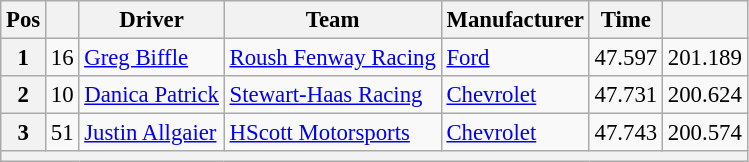<table class="wikitable" style="font-size:95%">
<tr>
<th>Pos</th>
<th></th>
<th>Driver</th>
<th>Team</th>
<th>Manufacturer</th>
<th>Time</th>
<th></th>
</tr>
<tr>
<th>1</th>
<td>16</td>
<td><a href='#'>Greg Biffle</a></td>
<td><a href='#'>Roush Fenway Racing</a></td>
<td><a href='#'>Ford</a></td>
<td>47.597</td>
<td>201.189</td>
</tr>
<tr>
<th>2</th>
<td>10</td>
<td><a href='#'>Danica Patrick</a></td>
<td><a href='#'>Stewart-Haas Racing</a></td>
<td><a href='#'>Chevrolet</a></td>
<td>47.731</td>
<td>200.624</td>
</tr>
<tr>
<th>3</th>
<td>51</td>
<td><a href='#'>Justin Allgaier</a></td>
<td><a href='#'>HScott Motorsports</a></td>
<td><a href='#'>Chevrolet</a></td>
<td>47.743</td>
<td>200.574</td>
</tr>
<tr>
<th colspan="7"></th>
</tr>
</table>
